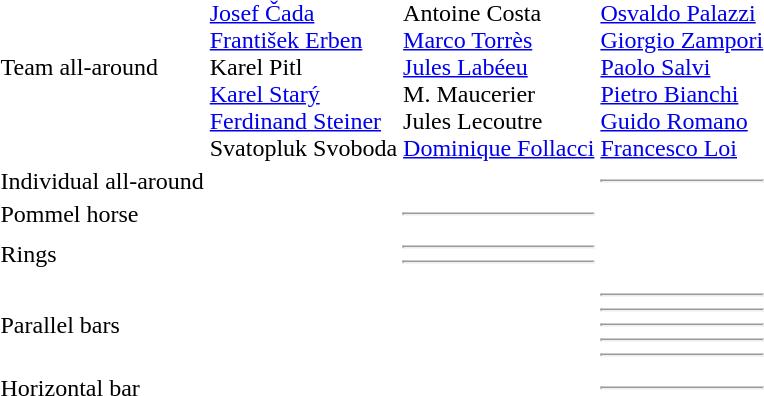<table>
<tr>
<td>Team all-around</td>
<td><br><a href='#'>Josef Čada</a><br><a href='#'>František Erben</a><br>Karel Pitl<br><a href='#'>Karel Starý</a><br><a href='#'>Ferdinand Steiner</a><br>Svatopluk Svoboda</td>
<td><br>Antoine Costa<br><a href='#'>Marco Torrès</a><br><a href='#'>Jules Labéeu</a><br>M. Maucerier<br>Jules Lecoutre<br><a href='#'>Dominique Follacci</a></td>
<td><br><a href='#'>Osvaldo Palazzi</a><br><a href='#'>Giorgio Zampori</a><br><a href='#'>Paolo Salvi</a><br><a href='#'>Pietro Bianchi</a><br><a href='#'>Guido Romano</a><br><a href='#'>Francesco Loi</a></td>
</tr>
<tr>
<td>Individual all-around</td>
<td></td>
<td></td>
<td><hr></td>
</tr>
<tr>
<td>Pommel horse</td>
<td></td>
<td><hr></td>
<td></td>
</tr>
<tr>
<td>Rings</td>
<td></td>
<td><hr><hr></td>
<td></td>
</tr>
<tr>
<td>Parallel bars</td>
<td></td>
<td></td>
<td><hr><hr><hr><hr><hr></td>
</tr>
<tr>
<td>Horizontal bar</td>
<td></td>
<td></td>
<td><hr></td>
</tr>
</table>
